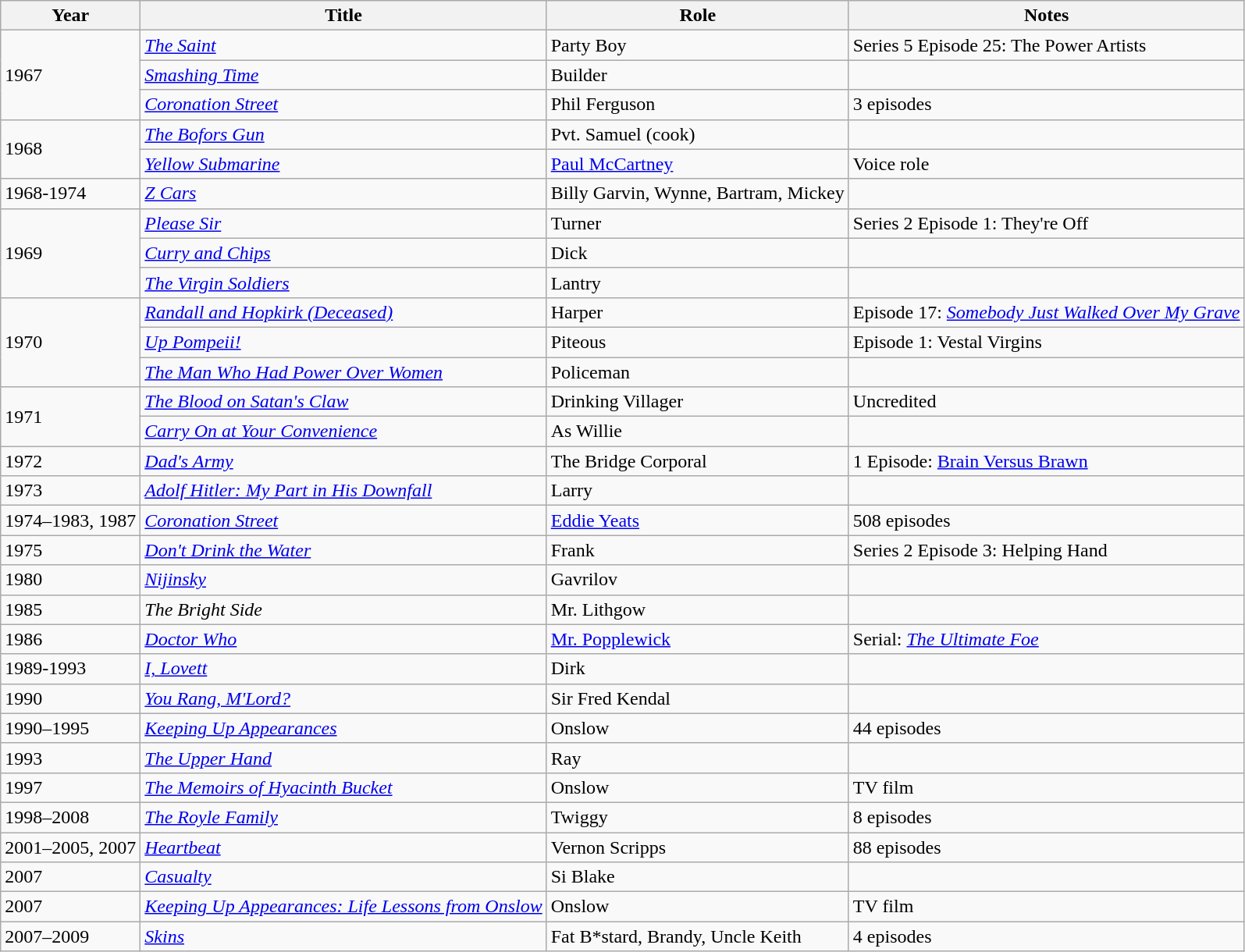<table class="wikitable">
<tr>
<th>Year</th>
<th>Title</th>
<th>Role</th>
<th>Notes</th>
</tr>
<tr>
<td rowspan=3>1967</td>
<td><em><a href='#'>The Saint</a></em></td>
<td>Party Boy</td>
<td>Series 5 Episode 25: The Power Artists</td>
</tr>
<tr>
<td><em><a href='#'>Smashing Time</a></em></td>
<td>Builder</td>
<td></td>
</tr>
<tr>
<td><em><a href='#'>Coronation Street</a></em></td>
<td>Phil Ferguson</td>
<td>3 episodes</td>
</tr>
<tr>
<td rowspan=2>1968</td>
<td><em><a href='#'>The Bofors Gun</a></em></td>
<td>Pvt. Samuel (cook)</td>
<td></td>
</tr>
<tr>
<td><em><a href='#'>Yellow Submarine</a></em></td>
<td><a href='#'>Paul McCartney</a></td>
<td>Voice role</td>
</tr>
<tr>
<td>1968-1974</td>
<td><em><a href='#'>Z Cars</a></em></td>
<td>Billy Garvin, Wynne, Bartram, Mickey</td>
<td></td>
</tr>
<tr>
<td rowspan=3>1969</td>
<td><em><a href='#'>Please Sir</a></em></td>
<td>Turner</td>
<td>Series 2 Episode 1: They're Off</td>
</tr>
<tr>
<td><em><a href='#'>Curry and Chips</a></em></td>
<td>Dick</td>
<td></td>
</tr>
<tr>
<td><em><a href='#'>The Virgin Soldiers</a></em></td>
<td>Lantry</td>
<td></td>
</tr>
<tr>
<td rowspan=3>1970</td>
<td><em><a href='#'>Randall and Hopkirk (Deceased)</a></em></td>
<td>Harper</td>
<td>Episode 17: <em><a href='#'>Somebody Just Walked Over My Grave</a></em></td>
</tr>
<tr>
<td><em><a href='#'>Up Pompeii!</a></em></td>
<td>Piteous</td>
<td>Episode 1: Vestal Virgins</td>
</tr>
<tr>
<td><em><a href='#'>The Man Who Had Power Over Women</a></em></td>
<td>Policeman</td>
<td></td>
</tr>
<tr>
<td rowspan=2>1971</td>
<td><em><a href='#'>The Blood on Satan's Claw</a></em></td>
<td>Drinking Villager</td>
<td>Uncredited</td>
</tr>
<tr>
<td><em><a href='#'>Carry On at Your Convenience</a></em></td>
<td>As Willie</td>
<td></td>
</tr>
<tr>
<td>1972</td>
<td><em><a href='#'>Dad's Army</a></em></td>
<td>The Bridge Corporal</td>
<td>1 Episode: <a href='#'>Brain Versus Brawn</a></td>
</tr>
<tr>
<td>1973</td>
<td><em><a href='#'>Adolf Hitler: My Part in His Downfall</a></em></td>
<td>Larry</td>
<td></td>
</tr>
<tr>
<td>1974–1983, 1987</td>
<td><em><a href='#'>Coronation Street</a></em></td>
<td><a href='#'>Eddie Yeats</a></td>
<td>508 episodes</td>
</tr>
<tr>
<td>1975</td>
<td><em><a href='#'>Don't Drink the Water</a></em></td>
<td>Frank</td>
<td>Series 2 Episode 3: Helping Hand</td>
</tr>
<tr>
<td>1980</td>
<td><em><a href='#'>Nijinsky</a></em></td>
<td>Gavrilov</td>
<td></td>
</tr>
<tr>
<td>1985</td>
<td><em>The Bright Side</em></td>
<td>Mr. Lithgow</td>
<td></td>
</tr>
<tr>
<td>1986</td>
<td><em><a href='#'>Doctor Who</a></em></td>
<td><a href='#'>Mr. Popplewick</a></td>
<td>Serial: <em><a href='#'>The Ultimate Foe</a></em></td>
</tr>
<tr>
<td>1989-1993</td>
<td><em><a href='#'>I, Lovett</a></em></td>
<td>Dirk</td>
<td></td>
</tr>
<tr>
<td>1990</td>
<td><em><a href='#'>You Rang, M'Lord?</a></em></td>
<td>Sir Fred Kendal</td>
<td></td>
</tr>
<tr>
<td>1990–1995</td>
<td><em><a href='#'>Keeping Up Appearances</a></em></td>
<td>Onslow</td>
<td>44 episodes</td>
</tr>
<tr>
<td>1993</td>
<td><em><a href='#'>The Upper Hand</a></em></td>
<td>Ray</td>
<td></td>
</tr>
<tr>
<td>1997</td>
<td><em><a href='#'>The Memoirs of Hyacinth Bucket</a></em></td>
<td>Onslow</td>
<td>TV film</td>
</tr>
<tr>
<td>1998–2008</td>
<td><em><a href='#'>The Royle Family</a></em></td>
<td>Twiggy</td>
<td>8 episodes</td>
</tr>
<tr>
<td>2001–2005, 2007</td>
<td><em><a href='#'>Heartbeat</a></em></td>
<td>Vernon Scripps</td>
<td>88 episodes</td>
</tr>
<tr>
<td>2007</td>
<td><em><a href='#'>Casualty</a></em></td>
<td>Si Blake</td>
<td></td>
</tr>
<tr>
<td>2007</td>
<td><em><a href='#'>Keeping Up Appearances: Life Lessons from Onslow</a></em></td>
<td>Onslow</td>
<td>TV film</td>
</tr>
<tr>
<td>2007–2009</td>
<td><em><a href='#'>Skins</a></em></td>
<td>Fat B*stard, Brandy, Uncle Keith</td>
<td>4 episodes</td>
</tr>
</table>
